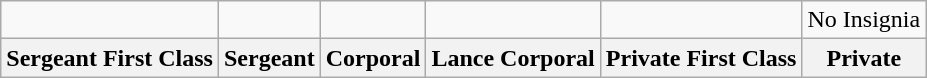<table class="wikitable" style="text-align:center">
<tr>
<td></td>
<td></td>
<td></td>
<td></td>
<td></td>
<td>No Insignia</td>
</tr>
<tr>
<th>Sergeant First Class</th>
<th>Sergeant</th>
<th>Corporal</th>
<th>Lance Corporal</th>
<th>Private First Class</th>
<th>Private</th>
</tr>
</table>
